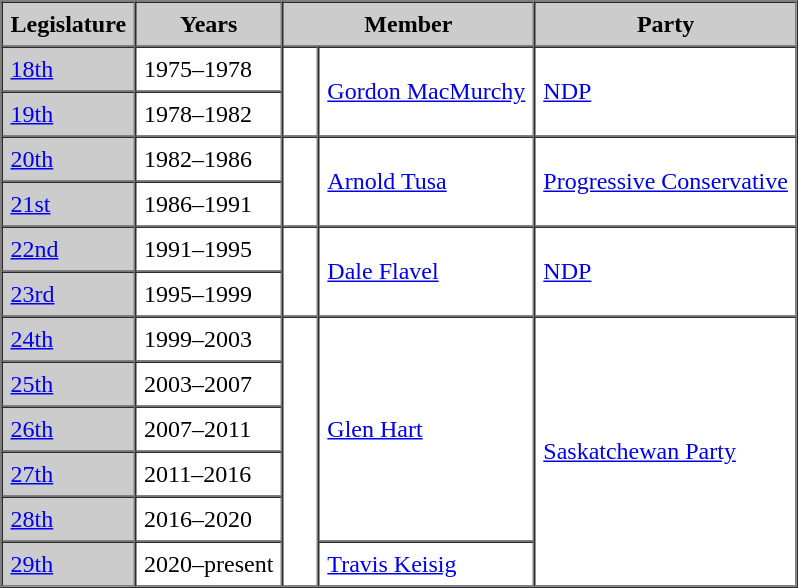<table border=1 cellpadding=5 cellspacing=0>
<tr bgcolor="CCCCCC">
<th>Legislature</th>
<th>Years</th>
<th colspan="2">Member</th>
<th>Party</th>
</tr>
<tr>
<td bgcolor="CCCCCC"><a href='#'>18th</a></td>
<td>1975–1978</td>
<td rowspan="2" >   </td>
<td rowspan="2"><a href='#'>Gordon MacMurchy</a></td>
<td rowspan="2"><a href='#'>NDP</a></td>
</tr>
<tr>
<td bgcolor="CCCCCC"><a href='#'>19th</a></td>
<td>1978–1982</td>
</tr>
<tr>
<td bgcolor="CCCCCC"><a href='#'>20th</a></td>
<td>1982–1986</td>
<td rowspan="2" >   </td>
<td rowspan="2"><a href='#'>Arnold Tusa</a></td>
<td rowspan="2"><a href='#'>Progressive Conservative</a></td>
</tr>
<tr>
<td bgcolor="CCCCCC"><a href='#'>21st</a></td>
<td>1986–1991</td>
</tr>
<tr>
<td bgcolor="CCCCCC"><a href='#'>22nd</a></td>
<td>1991–1995</td>
<td rowspan="2" >   </td>
<td rowspan="2"><a href='#'>Dale Flavel</a></td>
<td rowspan="2"><a href='#'>NDP</a></td>
</tr>
<tr>
<td bgcolor="CCCCCC"><a href='#'>23rd</a></td>
<td>1995–1999</td>
</tr>
<tr>
<td bgcolor="CCCCCC"><a href='#'>24th</a></td>
<td>1999–2003</td>
<td rowspan="6" >   </td>
<td rowspan="5"><a href='#'>Glen Hart</a></td>
<td rowspan="6"><a href='#'>Saskatchewan Party</a></td>
</tr>
<tr>
<td bgcolor="CCCCCC"><a href='#'>25th</a></td>
<td>2003–2007</td>
</tr>
<tr>
<td bgcolor="CCCCCC"><a href='#'>26th</a></td>
<td>2007–2011</td>
</tr>
<tr>
<td bgcolor="CCCCCC"><a href='#'>27th</a></td>
<td>2011–2016</td>
</tr>
<tr>
<td bgcolor="CCCCCC"><a href='#'>28th</a></td>
<td>2016–2020</td>
</tr>
<tr>
<td bgcolor="CCCCCC"><a href='#'>29th</a></td>
<td>2020–present</td>
<td><a href='#'>Travis Keisig</a></td>
</tr>
</table>
